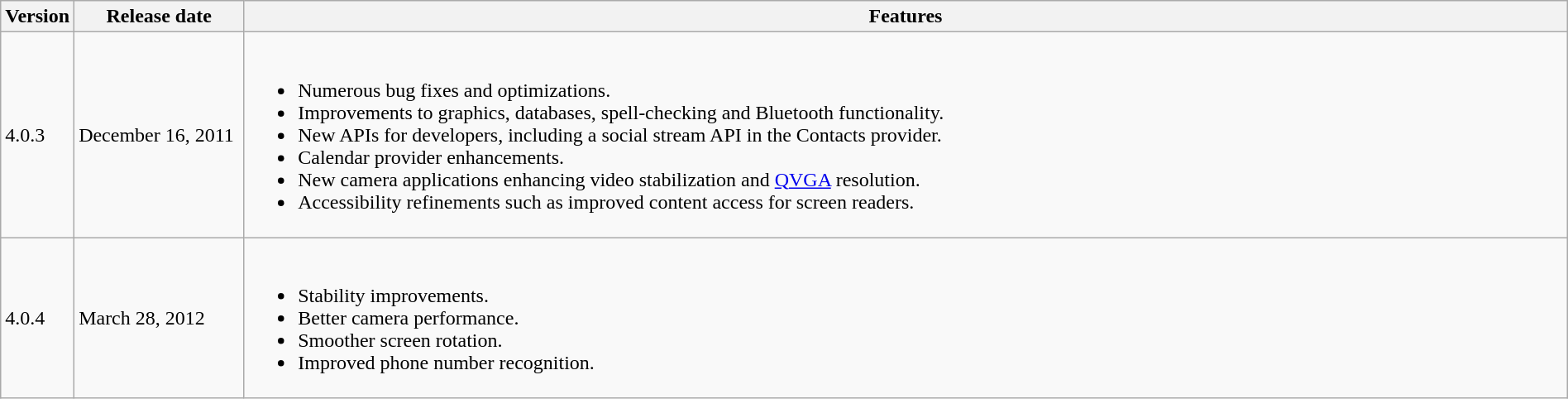<table class="wikitable" style="width:100%;">
<tr>
<th style="width:2%;">Version</th>
<th style="width:11%;">Release date</th>
<th style="width:87%;">Features</th>
</tr>
<tr>
<td>4.0.3</td>
<td>December 16, 2011</td>
<td><br><ul><li>Numerous bug fixes and optimizations.</li><li>Improvements to graphics, databases, spell-checking and Bluetooth functionality.</li><li>New APIs for developers, including a social stream API in the Contacts provider.</li><li>Calendar provider enhancements.</li><li>New camera applications enhancing video stabilization and <a href='#'>QVGA</a> resolution.</li><li>Accessibility refinements such as improved content access for screen readers.</li></ul></td>
</tr>
<tr>
<td>4.0.4</td>
<td>March 28, 2012</td>
<td><br><ul><li>Stability improvements.</li><li>Better camera performance.</li><li>Smoother screen rotation.</li><li>Improved phone number recognition.</li></ul></td>
</tr>
</table>
